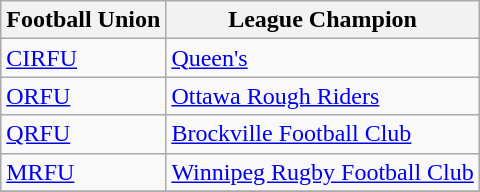<table class = "wikitable">
<tr>
<th>Football Union</th>
<th>League Champion</th>
</tr>
<tr>
<td><a href='#'>CIRFU</a></td>
<td><a href='#'>Queen's</a></td>
</tr>
<tr>
<td><a href='#'>ORFU</a></td>
<td><a href='#'>Ottawa Rough Riders</a></td>
</tr>
<tr>
<td><a href='#'>QRFU</a></td>
<td><a href='#'>Brockville Football Club</a></td>
</tr>
<tr>
<td><a href='#'>MRFU</a></td>
<td><a href='#'>Winnipeg Rugby Football Club</a></td>
</tr>
<tr>
</tr>
</table>
